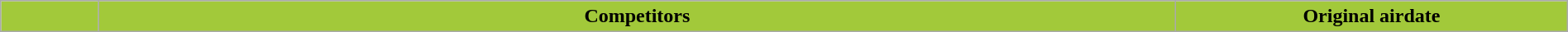<table class="wikitable" style="width:100%;">
<tr>
<th style="background:#A2C93A;" width="5%"></th>
<th style="background:#A2C93A;" width="55%">Competitors</th>
<th style="background:#A2C93A;" width="20%">Original airdate<br>






</th>
</tr>
</table>
